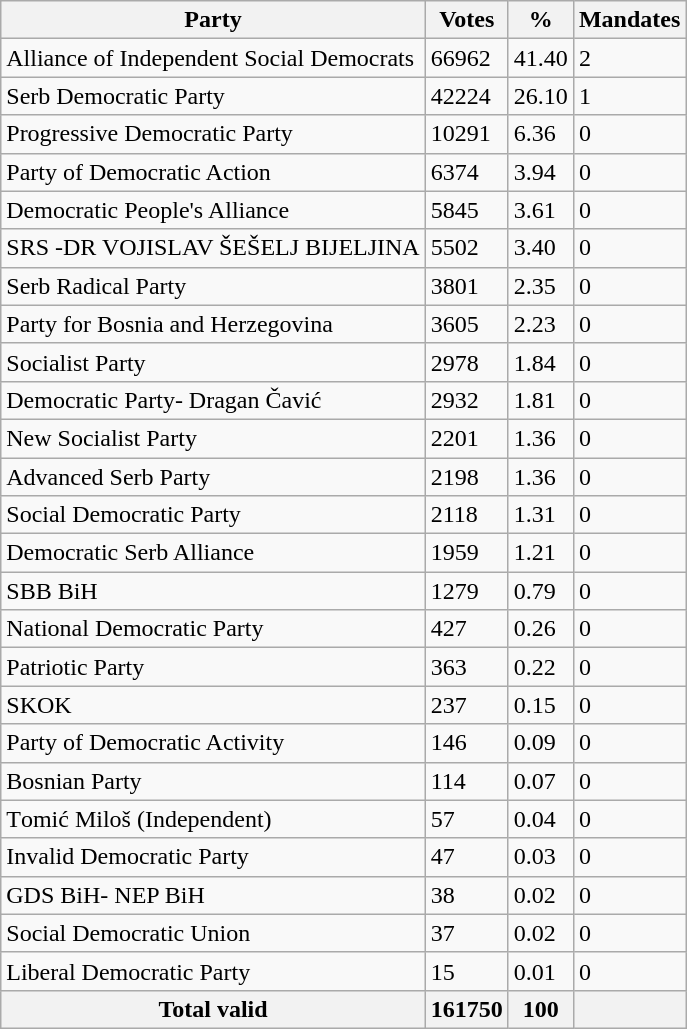<table class="wikitable" style ="text-align: left">
<tr>
<th>Party</th>
<th>Votes</th>
<th>%</th>
<th>Mandates</th>
</tr>
<tr>
<td>Alliance of Independent Social Democrats</td>
<td>66962</td>
<td>41.40</td>
<td>2</td>
</tr>
<tr>
<td>Serb Democratic Party</td>
<td>42224</td>
<td>26.10</td>
<td>1</td>
</tr>
<tr>
<td>Progressive Democratic Party</td>
<td>10291</td>
<td>6.36</td>
<td>0</td>
</tr>
<tr>
<td>Party of Democratic Action</td>
<td>6374</td>
<td>3.94</td>
<td>0</td>
</tr>
<tr>
<td>Democratic People's Alliance</td>
<td>5845</td>
<td>3.61</td>
<td>0</td>
</tr>
<tr>
<td>SRS -DR VOJISLAV ŠEŠELJ BIJELJINA</td>
<td>5502</td>
<td>3.40</td>
<td>0</td>
</tr>
<tr>
<td>Serb Radical Party</td>
<td>3801</td>
<td>2.35</td>
<td>0</td>
</tr>
<tr>
<td>Party for Bosnia and Herzegovina</td>
<td>3605</td>
<td>2.23</td>
<td>0</td>
</tr>
<tr>
<td>Socialist Party</td>
<td>2978</td>
<td>1.84</td>
<td>0</td>
</tr>
<tr>
<td>Democratic Party- Drаgаn Čаvić</td>
<td>2932</td>
<td>1.81</td>
<td>0</td>
</tr>
<tr>
<td>New Socialist Party</td>
<td>2201</td>
<td>1.36</td>
<td>0</td>
</tr>
<tr>
<td>Advanced Serb Party</td>
<td>2198</td>
<td>1.36</td>
<td>0</td>
</tr>
<tr>
<td>Social Democratic Party</td>
<td>2118</td>
<td>1.31</td>
<td>0</td>
</tr>
<tr>
<td>Democratic Serb Alliance</td>
<td>1959</td>
<td>1.21</td>
<td>0</td>
</tr>
<tr>
<td>SBB BiH</td>
<td>1279</td>
<td>0.79</td>
<td>0</td>
</tr>
<tr>
<td>National Democratic Party</td>
<td>427</td>
<td>0.26</td>
<td>0</td>
</tr>
<tr>
<td>Patriotic Party</td>
<td>363</td>
<td>0.22</td>
<td>0</td>
</tr>
<tr>
<td>SKOK</td>
<td>237</td>
<td>0.15</td>
<td>0</td>
</tr>
<tr>
<td>Party of Democratic Activity</td>
<td>146</td>
<td>0.09</td>
<td>0</td>
</tr>
<tr>
<td>Bosnian Party</td>
<td>114</td>
<td>0.07</td>
<td>0</td>
</tr>
<tr>
<td>Tоmić Milоš (Independent)</td>
<td>57</td>
<td>0.04</td>
<td>0</td>
</tr>
<tr>
<td>Invalid Democratic Party</td>
<td>47</td>
<td>0.03</td>
<td>0</td>
</tr>
<tr>
<td>GDS BiH- NEP BiH</td>
<td>38</td>
<td>0.02</td>
<td>0</td>
</tr>
<tr>
<td>Social Democratic Union</td>
<td>37</td>
<td>0.02</td>
<td>0</td>
</tr>
<tr>
<td>Liberal Democratic Party</td>
<td>15</td>
<td>0.01</td>
<td>0</td>
</tr>
<tr>
<th>Total valid</th>
<th>161750</th>
<th>100</th>
<th></th>
</tr>
</table>
